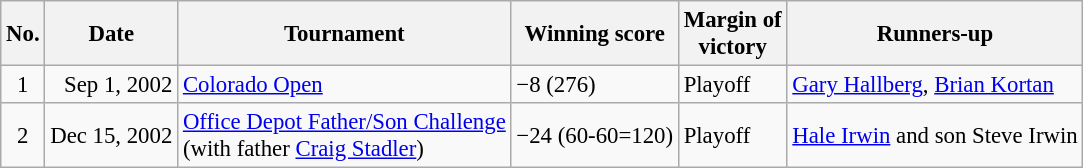<table class="wikitable" style="font-size:95%;">
<tr>
<th>No.</th>
<th>Date</th>
<th>Tournament</th>
<th>Winning score</th>
<th>Margin of<br>victory</th>
<th>Runners-up</th>
</tr>
<tr>
<td align=center>1</td>
<td align=right>Sep 1, 2002</td>
<td><a href='#'>Colorado Open</a></td>
<td>−8 (276)</td>
<td>Playoff</td>
<td> <a href='#'>Gary Hallberg</a>,  <a href='#'>Brian Kortan</a></td>
</tr>
<tr>
<td align=center>2</td>
<td align=right>Dec 15, 2002</td>
<td><a href='#'>Office Depot Father/Son Challenge</a><br>(with father <a href='#'>Craig Stadler</a>)</td>
<td>−24 (60-60=120)</td>
<td>Playoff</td>
<td> <a href='#'>Hale Irwin</a> and son Steve Irwin</td>
</tr>
</table>
